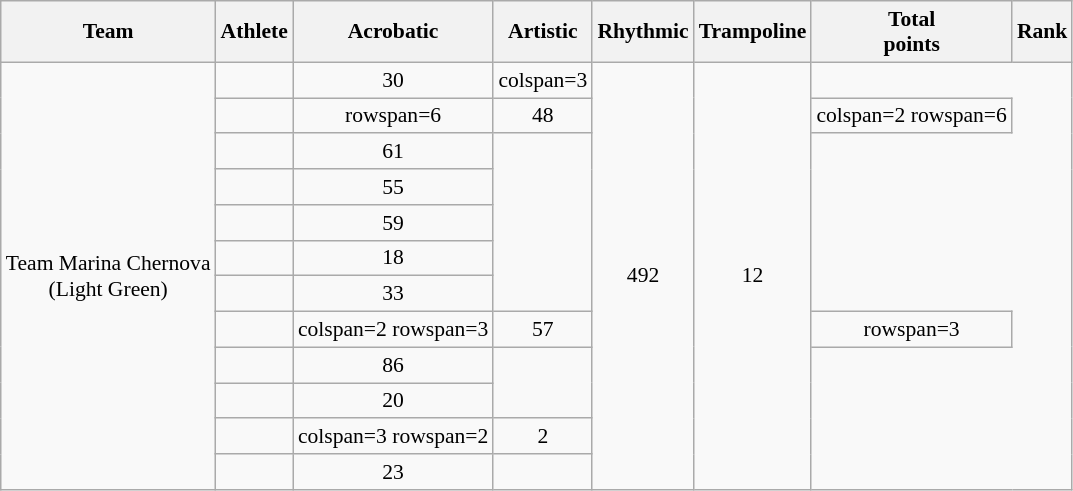<table class="wikitable" style="text-align:center;font-size:90%">
<tr>
<th>Team</th>
<th>Athlete</th>
<th>Acrobatic</th>
<th>Artistic</th>
<th>Rhythmic</th>
<th>Trampoline</th>
<th>Total<br>points</th>
<th>Rank</th>
</tr>
<tr>
<td rowspan=12>Team Marina Chernova<br>(Light Green)</td>
<td align=left><br></td>
<td>30</td>
<td>colspan=3 </td>
<td rowspan=12>492</td>
<td rowspan=12>12</td>
</tr>
<tr>
<td align=left></td>
<td>rowspan=6 </td>
<td>48</td>
<td>colspan=2 rowspan=6 </td>
</tr>
<tr>
<td align=left></td>
<td>61</td>
</tr>
<tr>
<td align=left></td>
<td>55</td>
</tr>
<tr>
<td align=left></td>
<td>59</td>
</tr>
<tr>
<td align=left></td>
<td>18</td>
</tr>
<tr>
<td align=left></td>
<td>33</td>
</tr>
<tr>
<td align=left></td>
<td>colspan=2 rowspan=3 </td>
<td>57</td>
<td>rowspan=3 </td>
</tr>
<tr>
<td align=left></td>
<td>86</td>
</tr>
<tr>
<td align=left></td>
<td>20</td>
</tr>
<tr>
<td align=left></td>
<td>colspan=3 rowspan=2 </td>
<td>2</td>
</tr>
<tr>
<td align=left></td>
<td>23</td>
</tr>
</table>
